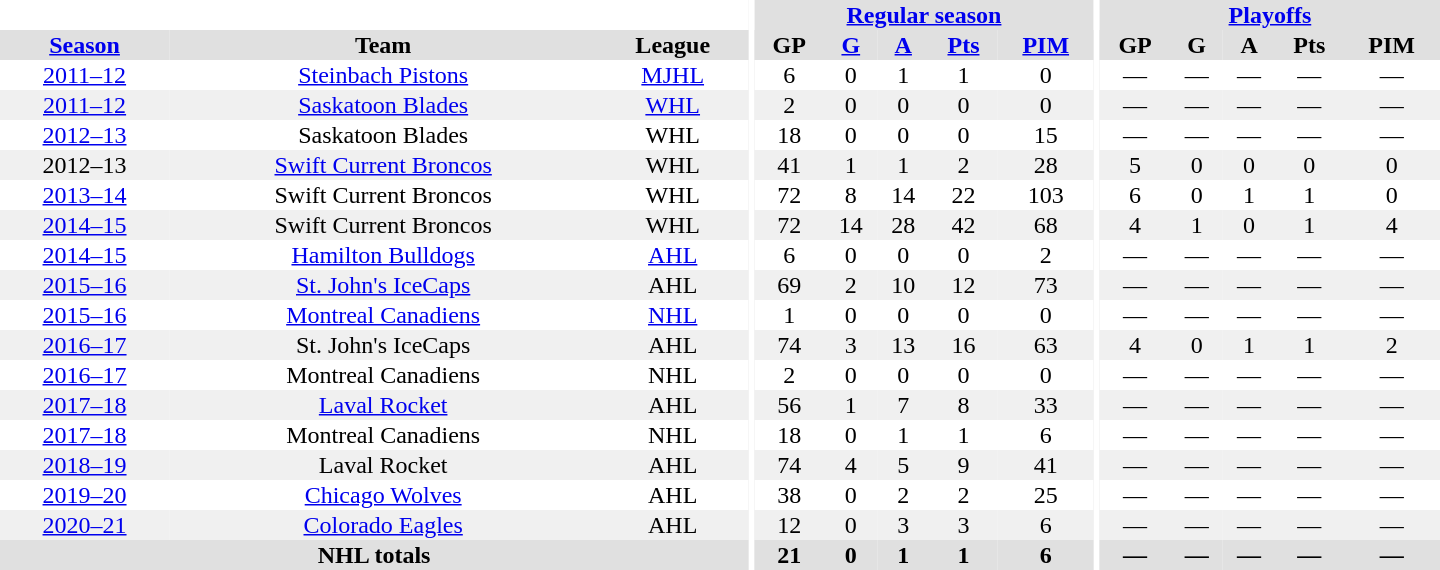<table border="0" cellpadding="1" cellspacing="0" style="text-align:center; width:60em">
<tr bgcolor="#e0e0e0">
<th colspan="3" bgcolor="#ffffff"></th>
<th rowspan="99" bgcolor="#ffffff"></th>
<th colspan="5"><a href='#'>Regular season</a></th>
<th rowspan="99" bgcolor="#ffffff"></th>
<th colspan="5"><a href='#'>Playoffs</a></th>
</tr>
<tr bgcolor="#e0e0e0">
<th><a href='#'>Season</a></th>
<th>Team</th>
<th>League</th>
<th>GP</th>
<th><a href='#'>G</a></th>
<th><a href='#'>A</a></th>
<th><a href='#'>Pts</a></th>
<th><a href='#'>PIM</a></th>
<th>GP</th>
<th>G</th>
<th>A</th>
<th>Pts</th>
<th>PIM</th>
</tr>
<tr>
<td><a href='#'>2011–12</a></td>
<td><a href='#'>Steinbach Pistons</a></td>
<td><a href='#'>MJHL</a></td>
<td>6</td>
<td>0</td>
<td>1</td>
<td>1</td>
<td>0</td>
<td>—</td>
<td>—</td>
<td>—</td>
<td>—</td>
<td>—</td>
</tr>
<tr bgcolor="#f0f0f0">
<td><a href='#'>2011–12</a></td>
<td><a href='#'>Saskatoon Blades</a></td>
<td><a href='#'>WHL</a></td>
<td>2</td>
<td>0</td>
<td>0</td>
<td>0</td>
<td>0</td>
<td>—</td>
<td>—</td>
<td>—</td>
<td>—</td>
<td>—</td>
</tr>
<tr>
<td><a href='#'>2012–13</a></td>
<td>Saskatoon Blades</td>
<td>WHL</td>
<td>18</td>
<td>0</td>
<td>0</td>
<td>0</td>
<td>15</td>
<td>—</td>
<td>—</td>
<td>—</td>
<td>—</td>
<td>—</td>
</tr>
<tr bgcolor="#f0f0f0">
<td>2012–13</td>
<td><a href='#'>Swift Current Broncos</a></td>
<td>WHL</td>
<td>41</td>
<td>1</td>
<td>1</td>
<td>2</td>
<td>28</td>
<td>5</td>
<td>0</td>
<td>0</td>
<td>0</td>
<td>0</td>
</tr>
<tr>
<td><a href='#'>2013–14</a></td>
<td>Swift Current Broncos</td>
<td>WHL</td>
<td>72</td>
<td>8</td>
<td>14</td>
<td>22</td>
<td>103</td>
<td>6</td>
<td>0</td>
<td>1</td>
<td>1</td>
<td>0</td>
</tr>
<tr bgcolor="#f0f0f0">
<td><a href='#'>2014–15</a></td>
<td>Swift Current Broncos</td>
<td>WHL</td>
<td>72</td>
<td>14</td>
<td>28</td>
<td>42</td>
<td>68</td>
<td>4</td>
<td>1</td>
<td>0</td>
<td>1</td>
<td>4</td>
</tr>
<tr>
<td><a href='#'>2014–15</a></td>
<td><a href='#'>Hamilton Bulldogs</a></td>
<td><a href='#'>AHL</a></td>
<td>6</td>
<td>0</td>
<td>0</td>
<td>0</td>
<td>2</td>
<td>—</td>
<td>—</td>
<td>—</td>
<td>—</td>
<td>—</td>
</tr>
<tr bgcolor="#f0f0f0">
<td><a href='#'>2015–16</a></td>
<td><a href='#'>St. John's IceCaps</a></td>
<td>AHL</td>
<td>69</td>
<td>2</td>
<td>10</td>
<td>12</td>
<td>73</td>
<td>—</td>
<td>—</td>
<td>—</td>
<td>—</td>
<td>—</td>
</tr>
<tr>
<td><a href='#'>2015–16</a></td>
<td><a href='#'>Montreal Canadiens</a></td>
<td><a href='#'>NHL</a></td>
<td>1</td>
<td>0</td>
<td>0</td>
<td>0</td>
<td>0</td>
<td>—</td>
<td>—</td>
<td>—</td>
<td>—</td>
<td>—</td>
</tr>
<tr bgcolor="#f0f0f0">
<td><a href='#'>2016–17</a></td>
<td>St. John's IceCaps</td>
<td>AHL</td>
<td>74</td>
<td>3</td>
<td>13</td>
<td>16</td>
<td>63</td>
<td>4</td>
<td>0</td>
<td>1</td>
<td>1</td>
<td>2</td>
</tr>
<tr>
<td><a href='#'>2016–17</a></td>
<td>Montreal Canadiens</td>
<td>NHL</td>
<td>2</td>
<td>0</td>
<td>0</td>
<td>0</td>
<td>0</td>
<td>—</td>
<td>—</td>
<td>—</td>
<td>—</td>
<td>—</td>
</tr>
<tr bgcolor="#f0f0f0">
<td><a href='#'>2017–18</a></td>
<td><a href='#'>Laval Rocket</a></td>
<td>AHL</td>
<td>56</td>
<td>1</td>
<td>7</td>
<td>8</td>
<td>33</td>
<td>—</td>
<td>—</td>
<td>—</td>
<td>—</td>
<td>—</td>
</tr>
<tr>
<td><a href='#'>2017–18</a></td>
<td>Montreal Canadiens</td>
<td>NHL</td>
<td>18</td>
<td>0</td>
<td>1</td>
<td>1</td>
<td>6</td>
<td>—</td>
<td>—</td>
<td>—</td>
<td>—</td>
<td>—</td>
</tr>
<tr bgcolor="#f0f0f0">
<td><a href='#'>2018–19</a></td>
<td>Laval Rocket</td>
<td>AHL</td>
<td>74</td>
<td>4</td>
<td>5</td>
<td>9</td>
<td>41</td>
<td>—</td>
<td>—</td>
<td>—</td>
<td>—</td>
<td>—</td>
</tr>
<tr>
<td><a href='#'>2019–20</a></td>
<td><a href='#'>Chicago Wolves</a></td>
<td>AHL</td>
<td>38</td>
<td>0</td>
<td>2</td>
<td>2</td>
<td>25</td>
<td>—</td>
<td>—</td>
<td>—</td>
<td>—</td>
<td>—</td>
</tr>
<tr bgcolor="#f0f0f0">
<td><a href='#'>2020–21</a></td>
<td><a href='#'>Colorado Eagles</a></td>
<td>AHL</td>
<td>12</td>
<td>0</td>
<td>3</td>
<td>3</td>
<td>6</td>
<td>—</td>
<td>—</td>
<td>—</td>
<td>—</td>
<td>—</td>
</tr>
<tr bgcolor="#e0e0e0">
<th colspan="3">NHL totals</th>
<th>21</th>
<th>0</th>
<th>1</th>
<th>1</th>
<th>6</th>
<th>—</th>
<th>—</th>
<th>—</th>
<th>—</th>
<th>—</th>
</tr>
</table>
